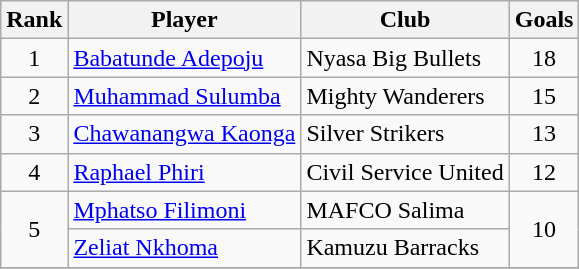<table class="wikitable" style="text-align:center">
<tr>
<th>Rank</th>
<th>Player</th>
<th>Club</th>
<th>Goals</th>
</tr>
<tr>
<td>1</td>
<td align="left"> <a href='#'>Babatunde Adepoju</a></td>
<td align="left">Nyasa Big Bullets</td>
<td>18</td>
</tr>
<tr>
<td>2</td>
<td align="left"> <a href='#'>Muhammad Sulumba</a></td>
<td align="left">Mighty Wanderers</td>
<td>15</td>
</tr>
<tr>
<td>3</td>
<td align="left"> <a href='#'>Chawanangwa Kaonga</a></td>
<td align="left">Silver Strikers</td>
<td>13</td>
</tr>
<tr>
<td>4</td>
<td align="left"> <a href='#'>Raphael Phiri</a></td>
<td align="left">Civil Service United</td>
<td>12</td>
</tr>
<tr>
<td rowspan=2>5</td>
<td align="left"> <a href='#'>Mphatso Filimoni</a></td>
<td align="left">MAFCO Salima</td>
<td rowspan=2>10</td>
</tr>
<tr>
<td align="left"> <a href='#'>Zeliat Nkhoma</a></td>
<td align="left">Kamuzu Barracks</td>
</tr>
<tr>
</tr>
</table>
